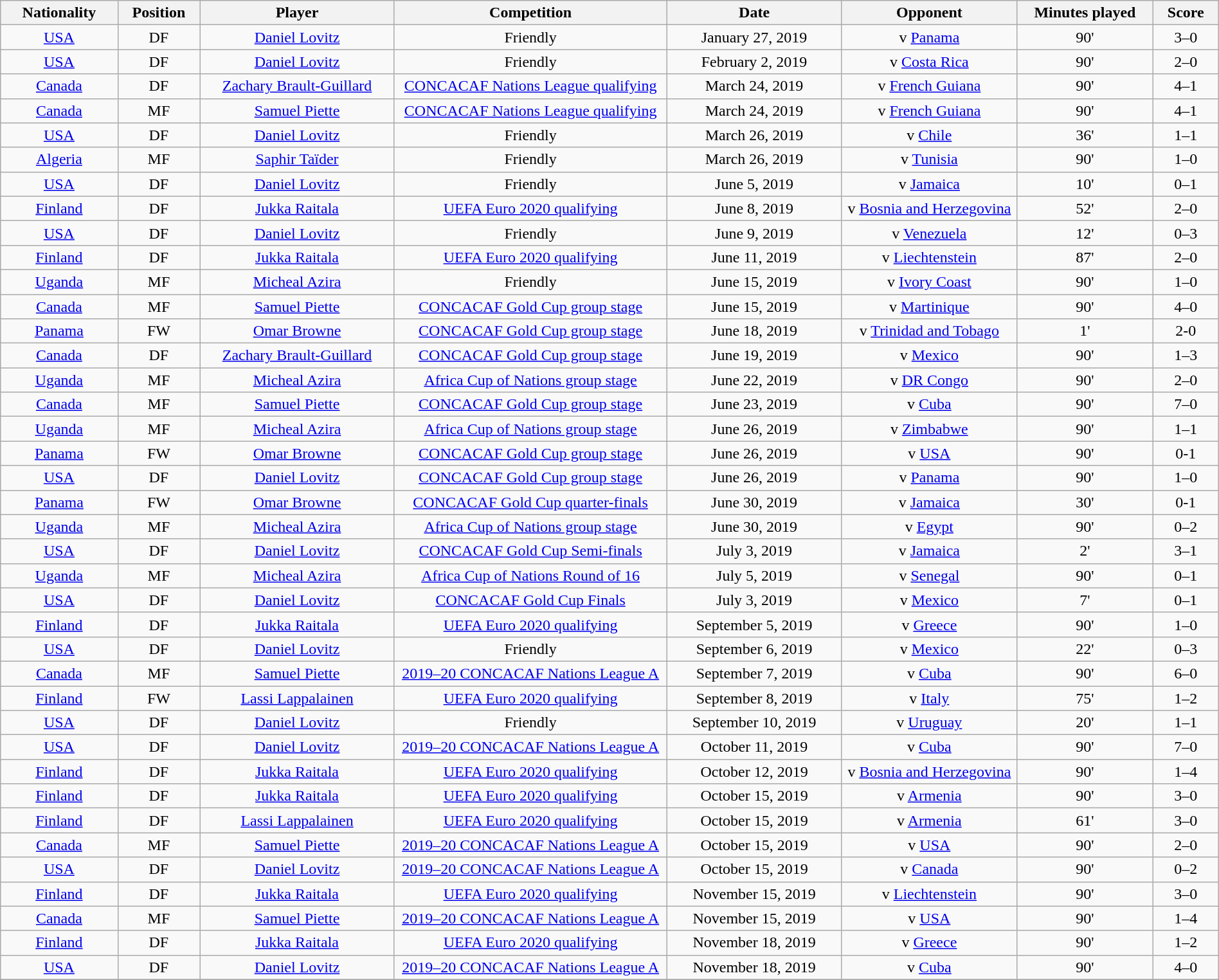<table class="wikitable" style="width:100%;">
<tr>
<th width=5%>Nationality</th>
<th width=3%>Position</th>
<th width=10%>Player</th>
<th width=14%>Competition</th>
<th width=9%>Date</th>
<th width=9%>Opponent</th>
<th width=7%>Minutes played</th>
<th width=3%>Score</th>
</tr>
<tr>
<td align=center> <a href='#'>USA</a></td>
<td align=center>DF</td>
<td align=center><a href='#'>Daniel Lovitz</a></td>
<td align=center>Friendly</td>
<td align=center>January 27, 2019</td>
<td align=center>v <a href='#'>Panama</a></td>
<td align=center>90'</td>
<td align=center>3–0</td>
</tr>
<tr>
<td align=center> <a href='#'>USA</a></td>
<td align=center>DF</td>
<td align=center><a href='#'>Daniel Lovitz</a></td>
<td align=center>Friendly</td>
<td align=center>February 2, 2019</td>
<td align=center>v <a href='#'>Costa Rica</a></td>
<td align=center>90'</td>
<td align=center>2–0</td>
</tr>
<tr>
<td align=center> <a href='#'>Canada</a></td>
<td align=center>DF</td>
<td align=center><a href='#'>Zachary Brault-Guillard</a></td>
<td align=center><a href='#'>CONCACAF Nations League qualifying</a></td>
<td align=center>March 24, 2019</td>
<td align=center>v <a href='#'>French Guiana</a></td>
<td align=center>90'</td>
<td align=center>4–1</td>
</tr>
<tr>
<td align=center> <a href='#'>Canada</a></td>
<td align=center>MF</td>
<td align=center><a href='#'>Samuel Piette</a></td>
<td align=center><a href='#'>CONCACAF Nations League qualifying</a></td>
<td align=center>March 24, 2019</td>
<td align=center>v <a href='#'>French Guiana</a></td>
<td align=center>90'</td>
<td align=center>4–1</td>
</tr>
<tr>
<td align=center> <a href='#'>USA</a></td>
<td align=center>DF</td>
<td align=center><a href='#'>Daniel Lovitz</a></td>
<td align=center>Friendly</td>
<td align=center>March 26, 2019</td>
<td align=center>v <a href='#'>Chile</a></td>
<td align=center>36'</td>
<td align=center>1–1</td>
</tr>
<tr>
<td align=center> <a href='#'>Algeria</a></td>
<td align=center>MF</td>
<td align=center><a href='#'>Saphir Taïder</a></td>
<td align=center>Friendly</td>
<td align=center>March 26, 2019</td>
<td align=center>v <a href='#'>Tunisia</a></td>
<td align=center>90'</td>
<td align=center>1–0</td>
</tr>
<tr>
<td align=center> <a href='#'>USA</a></td>
<td align=center>DF</td>
<td align=center><a href='#'>Daniel Lovitz</a></td>
<td align=center>Friendly</td>
<td align=center>June 5, 2019</td>
<td align=center>v <a href='#'>Jamaica</a></td>
<td align=center>10'</td>
<td align=center>0–1</td>
</tr>
<tr>
<td align=center> <a href='#'>Finland</a></td>
<td align=center>DF</td>
<td align=center><a href='#'>Jukka Raitala</a></td>
<td align=center><a href='#'>UEFA Euro 2020 qualifying</a></td>
<td align=center>June 8, 2019</td>
<td align=center>v <a href='#'>Bosnia and Herzegovina</a></td>
<td align=center>52'</td>
<td align=center>2–0</td>
</tr>
<tr>
<td align=center> <a href='#'>USA</a></td>
<td align=center>DF</td>
<td align=center><a href='#'>Daniel Lovitz</a></td>
<td align=center>Friendly</td>
<td align=center>June 9, 2019</td>
<td align=center>v <a href='#'>Venezuela</a></td>
<td align=center>12'</td>
<td align=center>0–3</td>
</tr>
<tr>
<td align=center> <a href='#'>Finland</a></td>
<td align=center>DF</td>
<td align=center><a href='#'>Jukka Raitala</a></td>
<td align=center><a href='#'>UEFA Euro 2020 qualifying</a></td>
<td align=center>June 11, 2019</td>
<td align=center>v <a href='#'>Liechtenstein</a></td>
<td align=center>87'</td>
<td align=center>2–0</td>
</tr>
<tr>
<td align=center> <a href='#'>Uganda</a></td>
<td align=center>MF</td>
<td align=center><a href='#'>Micheal Azira</a></td>
<td align=center>Friendly</td>
<td align=center>June 15, 2019</td>
<td align=center>v <a href='#'>Ivory Coast</a></td>
<td align=center>90'</td>
<td align=center>1–0</td>
</tr>
<tr>
<td align=center> <a href='#'>Canada</a></td>
<td align=center>MF</td>
<td align=center><a href='#'>Samuel Piette</a></td>
<td align=center><a href='#'>CONCACAF Gold Cup group stage</a></td>
<td align=center>June 15, 2019</td>
<td align=center>v <a href='#'>Martinique</a></td>
<td align=center>90'</td>
<td align=center>4–0</td>
</tr>
<tr>
<td align=center> <a href='#'>Panama</a></td>
<td align=center>FW</td>
<td align=center><a href='#'>Omar Browne</a></td>
<td align=center><a href='#'>CONCACAF Gold Cup group stage</a></td>
<td align=center>June 18, 2019</td>
<td align=center>v <a href='#'>Trinidad and Tobago</a></td>
<td align=center>1'</td>
<td align=center>2-0</td>
</tr>
<tr>
<td align=center> <a href='#'>Canada</a></td>
<td align=center>DF</td>
<td align=center><a href='#'>Zachary Brault-Guillard</a></td>
<td align=center><a href='#'>CONCACAF Gold Cup group stage</a></td>
<td align=center>June 19, 2019</td>
<td align=center>v <a href='#'>Mexico</a></td>
<td align=center>90'</td>
<td align=center>1–3</td>
</tr>
<tr>
<td align=center> <a href='#'>Uganda</a></td>
<td align=center>MF</td>
<td align=center><a href='#'>Micheal Azira</a></td>
<td align=center><a href='#'>Africa Cup of Nations group stage</a></td>
<td align=center>June 22, 2019</td>
<td align=center>v <a href='#'>DR Congo</a></td>
<td align=center>90'</td>
<td align=center>2–0</td>
</tr>
<tr>
<td align=center> <a href='#'>Canada</a></td>
<td align=center>MF</td>
<td align=center><a href='#'>Samuel Piette</a></td>
<td align=center><a href='#'>CONCACAF Gold Cup group stage</a></td>
<td align=center>June 23, 2019</td>
<td align=center>v <a href='#'>Cuba</a></td>
<td align=center>90'</td>
<td align=center>7–0</td>
</tr>
<tr>
<td align=center> <a href='#'>Uganda</a></td>
<td align=center>MF</td>
<td align=center><a href='#'>Micheal Azira</a></td>
<td align=center><a href='#'>Africa Cup of Nations group stage</a></td>
<td align=center>June 26, 2019</td>
<td align=center>v <a href='#'>Zimbabwe</a></td>
<td align=center>90'</td>
<td align=center>1–1</td>
</tr>
<tr>
<td align=center> <a href='#'>Panama</a></td>
<td align=center>FW</td>
<td align=center><a href='#'>Omar Browne</a></td>
<td align=center><a href='#'>CONCACAF Gold Cup group stage</a></td>
<td align=center>June 26, 2019</td>
<td align=center>v <a href='#'>USA</a></td>
<td align=center>90'</td>
<td align=center>0-1</td>
</tr>
<tr>
<td align=center> <a href='#'>USA</a></td>
<td align=center>DF</td>
<td align=center><a href='#'>Daniel Lovitz</a></td>
<td align=center><a href='#'>CONCACAF Gold Cup group stage</a></td>
<td align=center>June 26, 2019</td>
<td align=center>v <a href='#'>Panama</a></td>
<td align=center>90'</td>
<td align=center>1–0</td>
</tr>
<tr>
<td align=center> <a href='#'>Panama</a></td>
<td align=center>FW</td>
<td align=center><a href='#'>Omar Browne</a></td>
<td align=center><a href='#'>CONCACAF Gold Cup quarter-finals</a></td>
<td align=center>June 30, 2019</td>
<td align=center>v <a href='#'>Jamaica</a></td>
<td align=center>30'</td>
<td align=center>0-1</td>
</tr>
<tr>
<td align=center> <a href='#'>Uganda</a></td>
<td align=center>MF</td>
<td align=center><a href='#'>Micheal Azira</a></td>
<td align=center><a href='#'>Africa Cup of Nations group stage</a></td>
<td align=center>June 30, 2019</td>
<td align=center>v <a href='#'>Egypt</a></td>
<td align=center>90'</td>
<td align=center>0–2</td>
</tr>
<tr>
<td align=center> <a href='#'>USA</a></td>
<td align=center>DF</td>
<td align=center><a href='#'>Daniel Lovitz</a></td>
<td align=center><a href='#'>CONCACAF Gold Cup Semi-finals</a></td>
<td align=center>July 3, 2019</td>
<td align=center>v <a href='#'>Jamaica</a></td>
<td align=center>2'</td>
<td align=center>3–1</td>
</tr>
<tr>
<td align=center> <a href='#'>Uganda</a></td>
<td align=center>MF</td>
<td align=center><a href='#'>Micheal Azira</a></td>
<td align=center><a href='#'>Africa Cup of Nations Round of 16</a></td>
<td align=center>July 5, 2019</td>
<td align=center>v <a href='#'>Senegal</a></td>
<td align=center>90'</td>
<td align=center>0–1</td>
</tr>
<tr>
<td align=center> <a href='#'>USA</a></td>
<td align=center>DF</td>
<td align=center><a href='#'>Daniel Lovitz</a></td>
<td align=center><a href='#'>CONCACAF Gold Cup Finals</a></td>
<td align=center>July 3, 2019</td>
<td align=center>v <a href='#'>Mexico</a></td>
<td align=center>7'</td>
<td align=center>0–1</td>
</tr>
<tr>
<td align=center> <a href='#'>Finland</a></td>
<td align=center>DF</td>
<td align=center><a href='#'>Jukka Raitala</a></td>
<td align=center><a href='#'>UEFA Euro 2020 qualifying</a></td>
<td align=center>September 5, 2019</td>
<td align=center>v <a href='#'>Greece</a></td>
<td align=center>90'</td>
<td align=center>1–0</td>
</tr>
<tr>
<td align=center> <a href='#'>USA</a></td>
<td align=center>DF</td>
<td align=center><a href='#'>Daniel Lovitz</a></td>
<td align=center>Friendly</td>
<td align=center>September 6, 2019</td>
<td align=center>v <a href='#'>Mexico</a></td>
<td align=center>22'</td>
<td align=center>0–3</td>
</tr>
<tr>
<td align=center> <a href='#'>Canada</a></td>
<td align=center>MF</td>
<td align=center><a href='#'>Samuel Piette</a></td>
<td align=center><a href='#'>2019–20 CONCACAF Nations League A</a></td>
<td align=center>September 7, 2019</td>
<td align=center>v <a href='#'>Cuba</a></td>
<td align=center>90'</td>
<td align=center>6–0</td>
</tr>
<tr>
<td align=center> <a href='#'>Finland</a></td>
<td align=center>FW</td>
<td align=center><a href='#'>Lassi Lappalainen</a></td>
<td align=center><a href='#'>UEFA Euro 2020 qualifying</a></td>
<td align=center>September 8, 2019</td>
<td align=center>v <a href='#'>Italy</a></td>
<td align=center>75'</td>
<td align=center>1–2</td>
</tr>
<tr>
<td align=center> <a href='#'>USA</a></td>
<td align=center>DF</td>
<td align=center><a href='#'>Daniel Lovitz</a></td>
<td align=center>Friendly</td>
<td align=center>September 10, 2019</td>
<td align=center>v <a href='#'>Uruguay</a></td>
<td align=center>20'</td>
<td align=center>1–1</td>
</tr>
<tr>
<td align=center> <a href='#'>USA</a></td>
<td align=center>DF</td>
<td align=center><a href='#'>Daniel Lovitz</a></td>
<td align=center><a href='#'>2019–20 CONCACAF Nations League A</a></td>
<td align=center>October 11, 2019</td>
<td align=center>v <a href='#'>Cuba</a></td>
<td align=center>90'</td>
<td align=center>7–0</td>
</tr>
<tr>
<td align=center> <a href='#'>Finland</a></td>
<td align=center>DF</td>
<td align=center><a href='#'>Jukka Raitala</a></td>
<td align=center><a href='#'>UEFA Euro 2020 qualifying</a></td>
<td align=center>October 12, 2019</td>
<td align=center>v <a href='#'>Bosnia and Herzegovina</a></td>
<td align=center>90'</td>
<td align=center>1–4</td>
</tr>
<tr>
<td align=center> <a href='#'>Finland</a></td>
<td align=center>DF</td>
<td align=center><a href='#'>Jukka Raitala</a></td>
<td align=center><a href='#'>UEFA Euro 2020 qualifying</a></td>
<td align=center>October 15, 2019</td>
<td align=center>v <a href='#'>Armenia</a></td>
<td align=center>90'</td>
<td align=center>3–0</td>
</tr>
<tr>
<td align=center> <a href='#'>Finland</a></td>
<td align=center>DF</td>
<td align=center><a href='#'>Lassi Lappalainen</a></td>
<td align=center><a href='#'>UEFA Euro 2020 qualifying</a></td>
<td align=center>October 15, 2019</td>
<td align=center>v <a href='#'>Armenia</a></td>
<td align=center>61'</td>
<td align=center>3–0</td>
</tr>
<tr>
<td align=center> <a href='#'>Canada</a></td>
<td align=center>MF</td>
<td align=center><a href='#'>Samuel Piette</a></td>
<td align=center><a href='#'>2019–20 CONCACAF Nations League A</a></td>
<td align=center>October 15, 2019</td>
<td align=center>v <a href='#'>USA</a></td>
<td align=center>90'</td>
<td align=center>2–0</td>
</tr>
<tr>
<td align=center> <a href='#'>USA</a></td>
<td align=center>DF</td>
<td align=center><a href='#'>Daniel Lovitz</a></td>
<td align=center><a href='#'>2019–20 CONCACAF Nations League A</a></td>
<td align=center>October 15, 2019</td>
<td align=center>v <a href='#'>Canada</a></td>
<td align=center>90'</td>
<td align=center>0–2</td>
</tr>
<tr>
<td align=center> <a href='#'>Finland</a></td>
<td align=center>DF</td>
<td align=center><a href='#'>Jukka Raitala</a></td>
<td align=center><a href='#'>UEFA Euro 2020 qualifying</a></td>
<td align=center>November 15, 2019</td>
<td align=center>v <a href='#'>Liechtenstein</a></td>
<td align=center>90'</td>
<td align=center>3–0</td>
</tr>
<tr>
<td align=center> <a href='#'>Canada</a></td>
<td align=center>MF</td>
<td align=center><a href='#'>Samuel Piette</a></td>
<td align=center><a href='#'>2019–20 CONCACAF Nations League A</a></td>
<td align=center>November 15, 2019</td>
<td align=center>v <a href='#'>USA</a></td>
<td align=center>90'</td>
<td align=center>1–4</td>
</tr>
<tr>
<td align=center> <a href='#'>Finland</a></td>
<td align=center>DF</td>
<td align=center><a href='#'>Jukka Raitala</a></td>
<td align=center><a href='#'>UEFA Euro 2020 qualifying</a></td>
<td align=center>November 18, 2019</td>
<td align=center>v <a href='#'>Greece</a></td>
<td align=center>90'</td>
<td align=center>1–2</td>
</tr>
<tr>
<td align=center> <a href='#'>USA</a></td>
<td align=center>DF</td>
<td align=center><a href='#'>Daniel Lovitz</a></td>
<td align=center><a href='#'>2019–20 CONCACAF Nations League A</a></td>
<td align=center>November 18, 2019</td>
<td align=center>v <a href='#'>Cuba</a></td>
<td align=center>90'</td>
<td align=center>4–0</td>
</tr>
<tr>
</tr>
</table>
